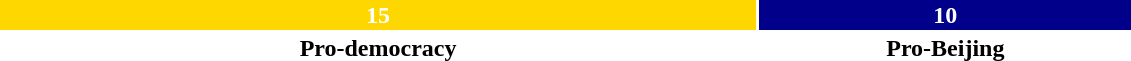<table style="width:60%; text-align:center;">
<tr style="color:white;">
<td style="background:gold; width:67%;"><strong>15</strong></td>
<td style="background:darkblue; width:33%;"><strong>10</strong></td>
</tr>
<tr>
<td><span><strong>Pro-democracy</strong></span></td>
<td><span><strong>Pro-Beijing</strong></span></td>
</tr>
</table>
